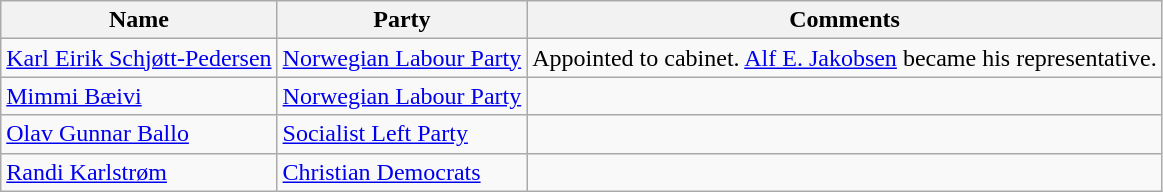<table class="wikitable">
<tr>
<th>Name</th>
<th>Party</th>
<th>Comments</th>
</tr>
<tr>
<td><a href='#'>Karl Eirik Schjøtt-Pedersen</a></td>
<td><a href='#'>Norwegian Labour Party</a></td>
<td>Appointed to cabinet. <a href='#'>Alf E. Jakobsen</a> became his representative.</td>
</tr>
<tr>
<td><a href='#'>Mimmi Bæivi</a></td>
<td><a href='#'>Norwegian Labour Party</a></td>
<td></td>
</tr>
<tr>
<td><a href='#'>Olav Gunnar Ballo</a></td>
<td><a href='#'>Socialist Left Party</a></td>
<td></td>
</tr>
<tr>
<td><a href='#'>Randi Karlstrøm</a></td>
<td><a href='#'>Christian Democrats</a></td>
<td></td>
</tr>
</table>
